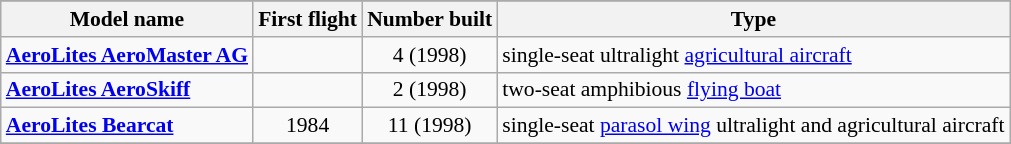<table class="wikitable" align=center style="font-size:90%;">
<tr>
</tr>
<tr style="background:#efefef;">
<th>Model name</th>
<th>First flight</th>
<th>Number built</th>
<th>Type</th>
</tr>
<tr>
<td align=left><strong><a href='#'>AeroLites AeroMaster AG</a></strong></td>
<td align=center></td>
<td align=center>4 (1998)</td>
<td align=left>single-seat ultralight <a href='#'>agricultural aircraft</a></td>
</tr>
<tr>
<td align=left><strong><a href='#'>AeroLites AeroSkiff</a></strong></td>
<td align=center></td>
<td align=center>2 (1998)</td>
<td align=left>two-seat amphibious <a href='#'>flying boat</a></td>
</tr>
<tr>
<td align=left><strong><a href='#'>AeroLites Bearcat</a></strong></td>
<td align=center>1984</td>
<td align=center>11 (1998)</td>
<td align=left>single-seat <a href='#'>parasol wing</a> ultralight and agricultural aircraft</td>
</tr>
<tr>
</tr>
</table>
